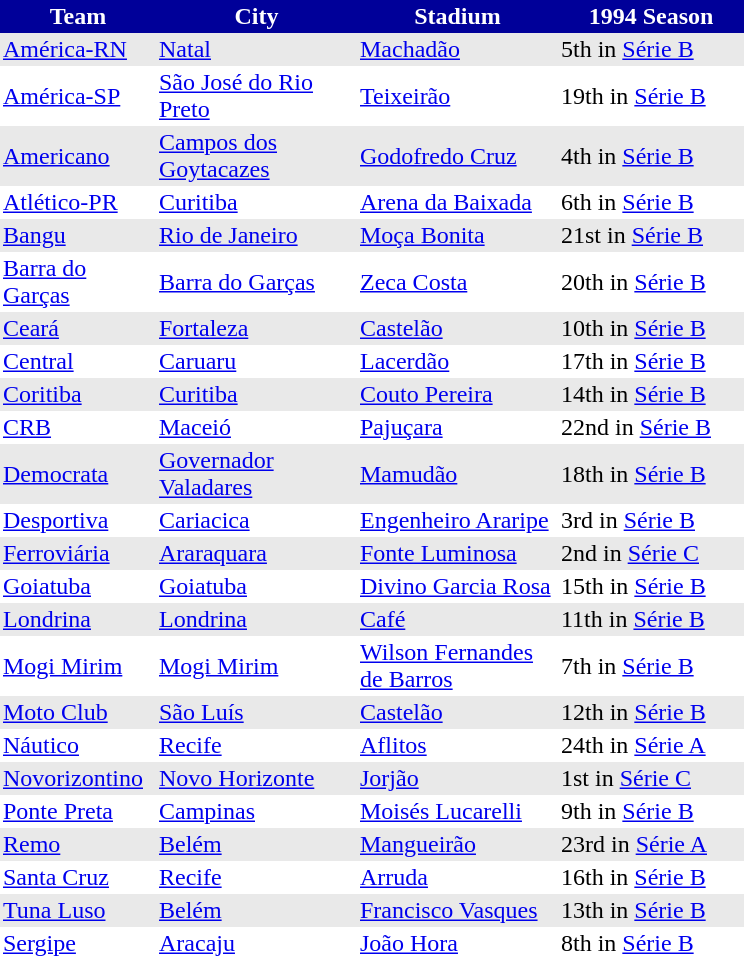<table border="0,75" cellpadding="2" style="border-collapse: collapse;">
<tr>
<th style="background: #009; color: #fff;width:100px">Team</th>
<th style="background: #009; color: #fff;width:130px">City</th>
<th style="background: #009; color: #fff;width:130px">Stadium</th>
<th style="background: #009; color: #fff;width:120px">1994 Season</th>
</tr>
<tr style="background:#e9e9e9; color:black">
<td><a href='#'>América-RN</a></td>
<td><a href='#'>Natal</a></td>
<td><a href='#'>Machadão</a></td>
<td>5th in <a href='#'>Série B</a></td>
</tr>
<tr style="background:white; color:black">
<td><a href='#'>América-SP</a></td>
<td><a href='#'>São José do Rio Preto</a></td>
<td><a href='#'>Teixeirão</a></td>
<td>19th in <a href='#'>Série B</a></td>
</tr>
<tr style="background:#e9e9e9; color:black">
<td><a href='#'>Americano</a></td>
<td><a href='#'>Campos dos Goytacazes</a></td>
<td><a href='#'>Godofredo Cruz</a></td>
<td>4th in <a href='#'>Série B</a></td>
</tr>
<tr style="background:white; color:black">
<td><a href='#'>Atlético-PR</a></td>
<td><a href='#'>Curitiba</a></td>
<td><a href='#'>Arena da Baixada</a></td>
<td>6th in <a href='#'>Série B</a></td>
</tr>
<tr style="background:#e9e9e9; color:black">
<td><a href='#'>Bangu</a></td>
<td><a href='#'>Rio de Janeiro</a></td>
<td><a href='#'>Moça Bonita</a></td>
<td>21st in <a href='#'>Série B</a></td>
</tr>
<tr style="background:white; color:black">
<td><a href='#'>Barra do Garças</a></td>
<td><a href='#'>Barra do Garças</a></td>
<td><a href='#'>Zeca Costa</a></td>
<td>20th in <a href='#'>Série B</a></td>
</tr>
<tr style="background:#e9e9e9; color:black">
<td><a href='#'>Ceará</a></td>
<td><a href='#'>Fortaleza</a></td>
<td><a href='#'>Castelão</a></td>
<td>10th in <a href='#'>Série B</a></td>
</tr>
<tr style="background:white; color:black">
<td><a href='#'>Central</a></td>
<td><a href='#'>Caruaru</a></td>
<td><a href='#'>Lacerdão</a></td>
<td>17th in <a href='#'>Série B</a></td>
</tr>
<tr style="background:#e9e9e9; color:black">
<td><a href='#'>Coritiba</a></td>
<td><a href='#'>Curitiba</a></td>
<td><a href='#'>Couto Pereira</a></td>
<td>14th in <a href='#'>Série B</a></td>
</tr>
<tr style="background:white; color:black">
<td><a href='#'>CRB</a></td>
<td><a href='#'>Maceió</a></td>
<td><a href='#'>Pajuçara</a></td>
<td>22nd in <a href='#'>Série B</a></td>
</tr>
<tr style="background:#e9e9e9; color:black">
<td><a href='#'>Democrata</a></td>
<td><a href='#'>Governador Valadares</a></td>
<td><a href='#'>Mamudão</a></td>
<td>18th in <a href='#'>Série B</a></td>
</tr>
<tr style="background:white; color:black">
<td><a href='#'>Desportiva</a></td>
<td><a href='#'>Cariacica</a></td>
<td><a href='#'>Engenheiro Araripe</a></td>
<td>3rd in <a href='#'>Série B</a></td>
</tr>
<tr style="background:#e9e9e9; color:black">
<td><a href='#'>Ferroviária</a></td>
<td><a href='#'>Araraquara</a></td>
<td><a href='#'>Fonte Luminosa</a></td>
<td>2nd in <a href='#'>Série C</a></td>
</tr>
<tr style="background:white; color:black">
<td><a href='#'>Goiatuba</a></td>
<td><a href='#'>Goiatuba</a></td>
<td><a href='#'>Divino Garcia Rosa</a></td>
<td>15th in <a href='#'>Série B</a></td>
</tr>
<tr style="background:#e9e9e9; color:black">
<td><a href='#'>Londrina</a></td>
<td><a href='#'>Londrina</a></td>
<td><a href='#'>Café</a></td>
<td>11th in <a href='#'>Série B</a></td>
</tr>
<tr style="background:white; color:black">
<td><a href='#'>Mogi Mirim</a></td>
<td><a href='#'>Mogi Mirim</a></td>
<td><a href='#'>Wilson Fernandes de Barros</a></td>
<td>7th in <a href='#'>Série B</a></td>
</tr>
<tr style="background:#e9e9e9; color:black">
<td><a href='#'>Moto Club</a></td>
<td><a href='#'>São Luís</a></td>
<td><a href='#'>Castelão</a></td>
<td>12th in <a href='#'>Série B</a></td>
</tr>
<tr style="background:white; color:black">
<td><a href='#'>Náutico</a></td>
<td><a href='#'>Recife</a></td>
<td><a href='#'>Aflitos</a></td>
<td>24th in <a href='#'>Série A</a></td>
</tr>
<tr style="background:#e9e9e9; color:black">
<td><a href='#'>Novorizontino</a></td>
<td><a href='#'>Novo Horizonte</a></td>
<td><a href='#'>Jorjão</a></td>
<td>1st in <a href='#'>Série C</a></td>
</tr>
<tr style="background:white; color:black">
<td><a href='#'>Ponte Preta</a></td>
<td><a href='#'>Campinas</a></td>
<td><a href='#'>Moisés Lucarelli</a></td>
<td>9th in <a href='#'>Série B</a></td>
</tr>
<tr style="background:#e9e9e9; color:black">
<td><a href='#'>Remo</a></td>
<td><a href='#'>Belém</a></td>
<td><a href='#'>Mangueirão</a></td>
<td>23rd in <a href='#'>Série A</a></td>
</tr>
<tr style="background:white; color:black">
<td><a href='#'>Santa Cruz</a></td>
<td><a href='#'>Recife</a></td>
<td><a href='#'>Arruda</a></td>
<td>16th in <a href='#'>Série B</a></td>
</tr>
<tr style="background:#e9e9e9; color:black">
<td><a href='#'>Tuna Luso</a></td>
<td><a href='#'>Belém</a></td>
<td><a href='#'>Francisco Vasques</a></td>
<td>13th in <a href='#'>Série B</a></td>
</tr>
<tr style="background:white; color:black">
<td><a href='#'>Sergipe</a></td>
<td><a href='#'>Aracaju</a></td>
<td><a href='#'>João Hora</a></td>
<td>8th in <a href='#'>Série B</a></td>
</tr>
<tr>
</tr>
</table>
